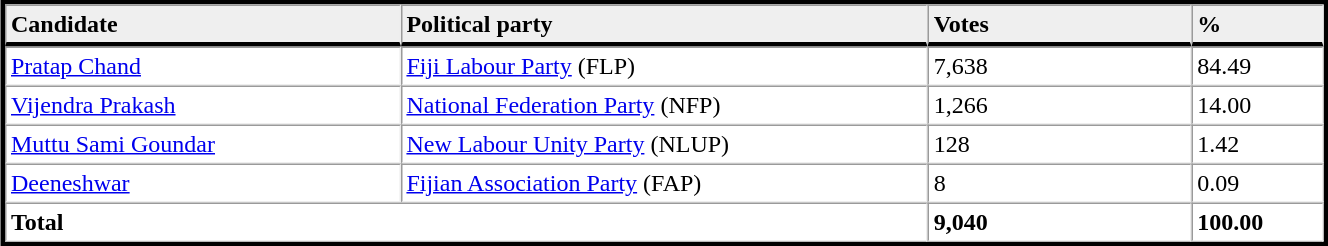<table table width="70%" border="1" align="center" cellpadding=3 cellspacing=0 style="margin:5px; border:3px solid;">
<tr>
<td td width="30%" style="border-bottom:3px solid; background:#efefef;"><strong>Candidate</strong></td>
<td td width="40%" style="border-bottom:3px solid; background:#efefef;"><strong>Political party</strong></td>
<td td width="20%" style="border-bottom:3px solid; background:#efefef;"><strong>Votes</strong></td>
<td td width="10%" style="border-bottom:3px solid; background:#efefef;"><strong>%</strong></td>
</tr>
<tr>
<td><a href='#'>Pratap Chand</a></td>
<td><a href='#'>Fiji Labour Party</a> (FLP)</td>
<td>7,638</td>
<td>84.49</td>
</tr>
<tr>
<td><a href='#'>Vijendra Prakash</a></td>
<td><a href='#'>National Federation Party</a> (NFP)</td>
<td>1,266</td>
<td>14.00</td>
</tr>
<tr>
<td><a href='#'>Muttu Sami Goundar</a></td>
<td><a href='#'>New Labour Unity Party</a> (NLUP)</td>
<td>128</td>
<td>1.42</td>
</tr>
<tr>
<td><a href='#'>Deeneshwar</a></td>
<td><a href='#'>Fijian Association Party</a> (FAP)</td>
<td>8</td>
<td>0.09</td>
</tr>
<tr>
<td colspan=2><strong>Total</strong></td>
<td><strong>9,040</strong></td>
<td><strong>100.00</strong></td>
</tr>
<tr>
</tr>
</table>
